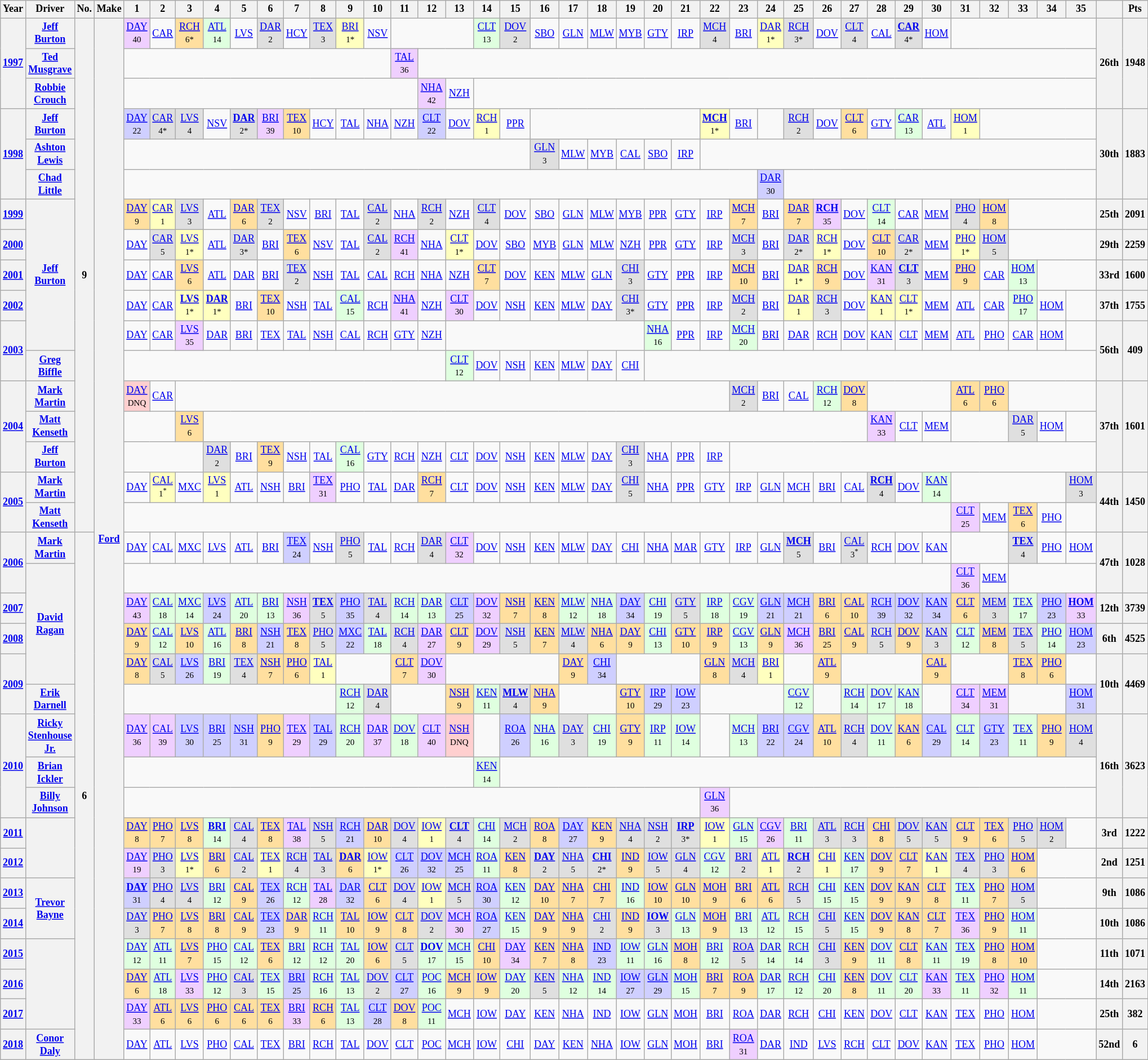<table class="wikitable" style="text-align:center; font-size:75%">
<tr>
<th>Year</th>
<th>Driver</th>
<th>No.</th>
<th>Make</th>
<th>1</th>
<th>2</th>
<th>3</th>
<th>4</th>
<th>5</th>
<th>6</th>
<th>7</th>
<th>8</th>
<th>9</th>
<th>10</th>
<th>11</th>
<th>12</th>
<th>13</th>
<th>14</th>
<th>15</th>
<th>16</th>
<th>17</th>
<th>18</th>
<th>19</th>
<th>20</th>
<th>21</th>
<th>22</th>
<th>23</th>
<th>24</th>
<th>25</th>
<th>26</th>
<th>27</th>
<th>28</th>
<th>29</th>
<th>30</th>
<th>31</th>
<th>32</th>
<th>33</th>
<th>34</th>
<th>35</th>
<th></th>
<th>Pts</th>
</tr>
<tr>
<th rowspan=3><a href='#'>1997</a></th>
<th><a href='#'>Jeff Burton</a></th>
<th rowspan=17>9</th>
<th rowspan=51><a href='#'>Ford</a></th>
<td style="background:#EFCFFF;"><a href='#'>DAY</a><br><small>40</small></td>
<td><a href='#'>CAR</a></td>
<td style="background:#FFDF9F;"><a href='#'>RCH</a><br><small>6*</small></td>
<td style="background:#DFFFDF;"><a href='#'>ATL</a><br><small>14</small></td>
<td><a href='#'>LVS</a></td>
<td style="background:#DFDFDF;"><a href='#'>DAR</a><br><small>2</small></td>
<td><a href='#'>HCY</a></td>
<td style="background:#DFDFDF;"><a href='#'>TEX</a><br><small>3</small></td>
<td style="background:#FFFFBF;"><a href='#'>BRI</a><br><small>1*</small></td>
<td><a href='#'>NSV</a></td>
<td colspan=3></td>
<td style="background:#DFFFDF;"><a href='#'>CLT</a><br><small>13</small></td>
<td style="background:#DFDFDF;"><a href='#'>DOV</a><br><small>2</small></td>
<td><a href='#'>SBO</a></td>
<td><a href='#'>GLN</a></td>
<td><a href='#'>MLW</a></td>
<td><a href='#'>MYB</a></td>
<td><a href='#'>GTY</a></td>
<td><a href='#'>IRP</a></td>
<td style="background:#DFDFDF;"><a href='#'>MCH</a><br><small>4</small></td>
<td><a href='#'>BRI</a></td>
<td style="background:#FFFFBF;"><a href='#'>DAR</a><br><small>1*</small></td>
<td style="background:#DFDFDF;"><a href='#'>RCH</a><br><small>3*</small></td>
<td><a href='#'>DOV</a></td>
<td style="background:#DFDFDF;"><a href='#'>CLT</a><br><small>4</small></td>
<td><a href='#'>CAL</a></td>
<td style="background:#DFDFDF;"><strong><a href='#'>CAR</a></strong><br><small>4*</small></td>
<td><a href='#'>HOM</a></td>
<td colspan=5></td>
<th rowspan=3>26th</th>
<th rowspan=3>1948</th>
</tr>
<tr>
<th><a href='#'>Ted Musgrave</a></th>
<td colspan=10></td>
<td style="background:#EFCFFF;"><a href='#'>TAL</a><br><small>36</small></td>
<td colspan=24></td>
</tr>
<tr>
<th><a href='#'>Robbie Crouch</a></th>
<td colspan=11></td>
<td style="background:#EFCFFF;"><a href='#'>NHA</a><br><small>42</small></td>
<td><a href='#'>NZH</a></td>
<td colspan=22></td>
</tr>
<tr>
<th rowspan=3><a href='#'>1998</a></th>
<th><a href='#'>Jeff Burton</a></th>
<td style="background:#CFCFFF;"><a href='#'>DAY</a><br><small>22</small></td>
<td style="background:#DFDFDF;"><a href='#'>CAR</a><br><small>4*</small></td>
<td style="background:#DFDFDF;"><a href='#'>LVS</a><br><small>4</small></td>
<td><a href='#'>NSV</a></td>
<td style="background:#DFDFDF;"><strong><a href='#'>DAR</a></strong><br><small>2*</small></td>
<td style="background:#EFCFFF;"><a href='#'>BRI</a><br><small>39</small></td>
<td style="background:#FFDF9F;"><a href='#'>TEX</a><br><small>10</small></td>
<td><a href='#'>HCY</a></td>
<td><a href='#'>TAL</a></td>
<td><a href='#'>NHA</a></td>
<td><a href='#'>NZH</a></td>
<td style="background:#CFCFFF;"><a href='#'>CLT</a><br><small>22</small></td>
<td><a href='#'>DOV</a></td>
<td style="background:#FFFFBF;"><a href='#'>RCH</a><br><small>1</small></td>
<td><a href='#'>PPR</a></td>
<td colspan=6></td>
<td style="background:#FFFFBF;"><strong><a href='#'>MCH</a></strong><br><small>1*</small></td>
<td><a href='#'>BRI</a></td>
<td></td>
<td style="background:#DFDFDF;"><a href='#'>RCH</a><br><small>2</small></td>
<td><a href='#'>DOV</a></td>
<td style="background:#FFDF9F;"><a href='#'>CLT</a><br><small>6</small></td>
<td><a href='#'>GTY</a></td>
<td style="background:#DFFFDF;"><a href='#'>CAR</a><br><small>13</small></td>
<td><a href='#'>ATL</a></td>
<td style="background:#FFFFBF;"><a href='#'>HOM</a><br><small>1</small></td>
<td colspan=4></td>
<th rowspan=3>30th</th>
<th rowspan=3>1883</th>
</tr>
<tr>
<th><a href='#'>Ashton Lewis</a></th>
<td colspan=15></td>
<td style="background:#DFDFDF;"><a href='#'>GLN</a><br><small>3</small></td>
<td><a href='#'>MLW</a></td>
<td><a href='#'>MYB</a></td>
<td><a href='#'>CAL</a></td>
<td><a href='#'>SBO</a></td>
<td><a href='#'>IRP</a></td>
<td colspan=14></td>
</tr>
<tr>
<th><a href='#'>Chad Little</a></th>
<td colspan=23></td>
<td style="background:#CFCFFF;"><a href='#'>DAR</a><br><small>30</small></td>
<td colspan=11></td>
</tr>
<tr>
<th><a href='#'>1999</a></th>
<th rowspan=5><a href='#'>Jeff Burton</a></th>
<td style="background:#FFDF9F;"><a href='#'>DAY</a><br><small>9</small></td>
<td style="background:#FFFFBF;"><a href='#'>CAR</a><br><small>1</small></td>
<td style="background:#DFDFDF;"><a href='#'>LVS</a><br><small>3</small></td>
<td><a href='#'>ATL</a></td>
<td style="background:#FFDF9F;"><a href='#'>DAR</a><br><small>6</small></td>
<td style="background:#DFDFDF;"><a href='#'>TEX</a><br><small>2</small></td>
<td><a href='#'>NSV</a></td>
<td><a href='#'>BRI</a></td>
<td><a href='#'>TAL</a></td>
<td style="background:#DFDFDF;"><a href='#'>CAL</a><br><small>2</small></td>
<td><a href='#'>NHA</a></td>
<td style="background:#DFDFDF;"><a href='#'>RCH</a><br><small>2</small></td>
<td><a href='#'>NZH</a></td>
<td style="background:#DFDFDF;"><a href='#'>CLT</a><br><small>4</small></td>
<td><a href='#'>DOV</a></td>
<td><a href='#'>SBO</a></td>
<td><a href='#'>GLN</a></td>
<td><a href='#'>MLW</a></td>
<td><a href='#'>MYB</a></td>
<td><a href='#'>PPR</a></td>
<td><a href='#'>GTY</a></td>
<td><a href='#'>IRP</a></td>
<td style="background:#FFDF9F;"><a href='#'>MCH</a><br><small>7</small></td>
<td><a href='#'>BRI</a></td>
<td style="background:#FFDF9F;"><a href='#'>DAR</a><br><small>7</small></td>
<td style="background:#EFCFFF;"><strong><a href='#'>RCH</a></strong><br><small>35</small></td>
<td><a href='#'>DOV</a></td>
<td style="background:#DFFFDF;"><a href='#'>CLT</a><br><small>14</small></td>
<td><a href='#'>CAR</a></td>
<td><a href='#'>MEM</a></td>
<td style="background:#DFDFDF;"><a href='#'>PHO</a><br><small>4</small></td>
<td style="background:#FFDF9F;"><a href='#'>HOM</a><br><small>8</small></td>
<td colspan=3></td>
<th>25th</th>
<th>2091</th>
</tr>
<tr>
<th><a href='#'>2000</a></th>
<td><a href='#'>DAY</a></td>
<td style="background:#DFDFDF;"><a href='#'>CAR</a><br><small>5</small></td>
<td style="background:#FFFFBF;"><a href='#'>LVS</a><br><small>1*</small></td>
<td><a href='#'>ATL</a></td>
<td style="background:#DFDFDF;"><a href='#'>DAR</a><br><small>3*</small></td>
<td><a href='#'>BRI</a></td>
<td style="background:#FFDF9F;"><a href='#'>TEX</a><br><small>6</small></td>
<td><a href='#'>NSV</a></td>
<td><a href='#'>TAL</a></td>
<td style="background:#DFDFDF;"><a href='#'>CAL</a><br><small>2</small></td>
<td style="background:#EFCFFF;"><a href='#'>RCH</a><br><small>41</small></td>
<td><a href='#'>NHA</a></td>
<td style="background:#FFFFBF;"><a href='#'>CLT</a><br><small>1*</small></td>
<td><a href='#'>DOV</a></td>
<td><a href='#'>SBO</a></td>
<td><a href='#'>MYB</a></td>
<td><a href='#'>GLN</a></td>
<td><a href='#'>MLW</a></td>
<td><a href='#'>NZH</a></td>
<td><a href='#'>PPR</a></td>
<td><a href='#'>GTY</a></td>
<td><a href='#'>IRP</a></td>
<td style="background:#DFDFDF;"><a href='#'>MCH</a><br><small>3</small></td>
<td><a href='#'>BRI</a></td>
<td style="background:#DFDFDF;"><a href='#'>DAR</a><br><small>2*</small></td>
<td style="background:#FFFFBF;"><a href='#'>RCH</a><br><small>1*</small></td>
<td><a href='#'>DOV</a></td>
<td style="background:#FFDF9F;"><a href='#'>CLT</a><br><small>10</small></td>
<td style="background:#DFDFDF;"><a href='#'>CAR</a><br><small>2*</small></td>
<td><a href='#'>MEM</a></td>
<td style="background:#FFFFBF;"><a href='#'>PHO</a><br><small>1*</small></td>
<td style="background:#DFDFDF;"><a href='#'>HOM</a><br><small>5</small></td>
<td colspan=3></td>
<th>29th</th>
<th>2259</th>
</tr>
<tr>
<th><a href='#'>2001</a></th>
<td><a href='#'>DAY</a></td>
<td><a href='#'>CAR</a></td>
<td style="background:#FFDF9F;"><a href='#'>LVS</a><br><small>6</small></td>
<td><a href='#'>ATL</a></td>
<td><a href='#'>DAR</a></td>
<td><a href='#'>BRI</a></td>
<td style="background:#DFDFDF;"><a href='#'>TEX</a><br><small>2</small></td>
<td><a href='#'>NSH</a></td>
<td><a href='#'>TAL</a></td>
<td><a href='#'>CAL</a></td>
<td><a href='#'>RCH</a></td>
<td><a href='#'>NHA</a></td>
<td><a href='#'>NZH</a></td>
<td style="background:#FFDF9F;"><a href='#'>CLT</a><br><small>7</small></td>
<td><a href='#'>DOV</a></td>
<td><a href='#'>KEN</a></td>
<td><a href='#'>MLW</a></td>
<td><a href='#'>GLN</a></td>
<td style="background:#DFDFDF;"><a href='#'>CHI</a><br><small>3</small></td>
<td><a href='#'>GTY</a></td>
<td><a href='#'>PPR</a></td>
<td><a href='#'>IRP</a></td>
<td style="background:#FFDF9F;"><a href='#'>MCH</a><br><small>10</small></td>
<td><a href='#'>BRI</a></td>
<td style="background:#FFFFBF;"><a href='#'>DAR</a><br><small>1*</small></td>
<td style="background:#FFDF9F;"><a href='#'>RCH</a><br><small>9</small></td>
<td><a href='#'>DOV</a></td>
<td style="background:#EFCFFF;"><a href='#'>KAN</a><br><small>31</small></td>
<td style="background:#DFDFDF;"><strong><a href='#'>CLT</a></strong><br><small>3</small></td>
<td><a href='#'>MEM</a></td>
<td style="background:#FFDF9F;"><a href='#'>PHO</a><br><small>9</small></td>
<td><a href='#'>CAR</a></td>
<td style="background:#DFFFDF;"><a href='#'>HOM</a><br><small>13</small></td>
<td colspan=2></td>
<th>33rd</th>
<th>1600</th>
</tr>
<tr>
<th><a href='#'>2002</a></th>
<td><a href='#'>DAY</a></td>
<td><a href='#'>CAR</a></td>
<td style="background:#FFFFBF;"><strong><a href='#'>LVS</a></strong><br><small>1*</small></td>
<td style="background:#FFFFBF;"><strong><a href='#'>DAR</a></strong><br><small>1*</small></td>
<td><a href='#'>BRI</a></td>
<td style="background:#FFDF9F;"><a href='#'>TEX</a><br><small>10</small></td>
<td><a href='#'>NSH</a></td>
<td><a href='#'>TAL</a></td>
<td style="background:#DFFFDF;"><a href='#'>CAL</a><br><small>15</small></td>
<td><a href='#'>RCH</a></td>
<td style="background:#EFCFFF;"><a href='#'>NHA</a><br><small>41</small></td>
<td><a href='#'>NZH</a></td>
<td style="background:#EFCFFF;"><a href='#'>CLT</a><br><small>30</small></td>
<td><a href='#'>DOV</a></td>
<td><a href='#'>NSH</a></td>
<td><a href='#'>KEN</a></td>
<td><a href='#'>MLW</a></td>
<td><a href='#'>DAY</a></td>
<td style="background:#DFDFDF;"><a href='#'>CHI</a><br><small>3*</small></td>
<td><a href='#'>GTY</a></td>
<td><a href='#'>PPR</a></td>
<td><a href='#'>IRP</a></td>
<td style="background:#DFDFDF;"><a href='#'>MCH</a><br><small>2</small></td>
<td><a href='#'>BRI</a></td>
<td style="background:#FFFFBF;"><a href='#'>DAR</a><br><small>1</small></td>
<td style="background:#DFDFDF;"><a href='#'>RCH</a><br><small>3</small></td>
<td><a href='#'>DOV</a></td>
<td style="background:#FFFFBF;"><a href='#'>KAN</a><br><small>1</small></td>
<td style="background:#FFFFBF;"><a href='#'>CLT</a><br><small>1*</small></td>
<td><a href='#'>MEM</a></td>
<td><a href='#'>ATL</a></td>
<td><a href='#'>CAR</a></td>
<td style="background:#DFFFDF;"><a href='#'>PHO</a><br><small>17</small></td>
<td><a href='#'>HOM</a></td>
<td></td>
<th>37th</th>
<th>1755</th>
</tr>
<tr>
<th rowspan=2><a href='#'>2003</a></th>
<td><a href='#'>DAY</a></td>
<td><a href='#'>CAR</a></td>
<td style="background:#EFCFFF;"><a href='#'>LVS</a><br><small>35</small></td>
<td><a href='#'>DAR</a></td>
<td><a href='#'>BRI</a></td>
<td><a href='#'>TEX</a></td>
<td><a href='#'>TAL</a></td>
<td><a href='#'>NSH</a></td>
<td><a href='#'>CAL</a></td>
<td><a href='#'>RCH</a></td>
<td><a href='#'>GTY</a></td>
<td><a href='#'>NZH</a></td>
<td colspan=7></td>
<td style="background:#DFFFDF;"><a href='#'>NHA</a><br><small>16</small></td>
<td><a href='#'>PPR</a></td>
<td><a href='#'>IRP</a></td>
<td style="background:#DFFFDF;"><a href='#'>MCH</a><br><small>20</small></td>
<td><a href='#'>BRI</a></td>
<td><a href='#'>DAR</a></td>
<td><a href='#'>RCH</a></td>
<td><a href='#'>DOV</a></td>
<td><a href='#'>KAN</a></td>
<td><a href='#'>CLT</a></td>
<td><a href='#'>MEM</a></td>
<td><a href='#'>ATL</a></td>
<td><a href='#'>PHO</a></td>
<td><a href='#'>CAR</a></td>
<td><a href='#'>HOM</a></td>
<td></td>
<th rowspan=2>56th</th>
<th rowspan=2>409</th>
</tr>
<tr>
<th><a href='#'>Greg Biffle</a></th>
<td colspan=12></td>
<td style="background:#DFFFDF;"><a href='#'>CLT</a><br><small>12</small></td>
<td><a href='#'>DOV</a></td>
<td><a href='#'>NSH</a></td>
<td><a href='#'>KEN</a></td>
<td><a href='#'>MLW</a></td>
<td><a href='#'>DAY</a></td>
<td><a href='#'>CHI</a></td>
<td colspan=16></td>
</tr>
<tr>
<th rowspan=3><a href='#'>2004</a></th>
<th><a href='#'>Mark Martin</a></th>
<td style="background:#FFCFCF;"><a href='#'>DAY</a><br><small>DNQ</small></td>
<td><a href='#'>CAR</a></td>
<td colspan=20></td>
<td style="background:#DFDFDF;"><a href='#'>MCH</a><br><small>2</small></td>
<td><a href='#'>BRI</a></td>
<td><a href='#'>CAL</a></td>
<td style="background:#DFFFDF;"><a href='#'>RCH</a><br><small>12</small></td>
<td style="background:#FFDF9F;"><a href='#'>DOV</a><br><small>8</small></td>
<td colspan=3></td>
<td style="background:#FFDF9F;"><a href='#'>ATL</a><br><small>6</small></td>
<td style="background:#FFDF9F;"><a href='#'>PHO</a><br><small>6</small></td>
<td colspan=3></td>
<th rowspan=3>37th</th>
<th rowspan=3>1601</th>
</tr>
<tr>
<th><a href='#'>Matt Kenseth</a></th>
<td colspan=2></td>
<td style="background:#FFDF9F;"><a href='#'>LVS</a><br><small>6</small></td>
<td colspan=24></td>
<td style="background:#EFCFFF;"><a href='#'>KAN</a><br><small>33</small></td>
<td><a href='#'>CLT</a></td>
<td><a href='#'>MEM</a></td>
<td colspan=2></td>
<td style="background:#DFDFDF;"><a href='#'>DAR</a><br><small>5</small></td>
<td><a href='#'>HOM</a></td>
<td></td>
</tr>
<tr>
<th><a href='#'>Jeff Burton</a></th>
<td colspan=3></td>
<td style="background:#DFDFDF;"><a href='#'>DAR</a><br><small>2</small></td>
<td><a href='#'>BRI</a></td>
<td style="background:#FFDF9F;"><a href='#'>TEX</a><br><small>9</small></td>
<td><a href='#'>NSH</a></td>
<td><a href='#'>TAL</a></td>
<td style="background:#DFFFDF;"><a href='#'>CAL</a><br><small>16</small></td>
<td><a href='#'>GTY</a></td>
<td><a href='#'>RCH</a></td>
<td><a href='#'>NZH</a></td>
<td><a href='#'>CLT</a></td>
<td><a href='#'>DOV</a></td>
<td><a href='#'>NSH</a></td>
<td><a href='#'>KEN</a></td>
<td><a href='#'>MLW</a></td>
<td><a href='#'>DAY</a></td>
<td style="background:#DFDFDF;"><a href='#'>CHI</a><br><small>3</small></td>
<td><a href='#'>NHA</a></td>
<td><a href='#'>PPR</a></td>
<td><a href='#'>IRP</a></td>
<td colspan=13></td>
</tr>
<tr>
<th rowspan=2><a href='#'>2005</a></th>
<th><a href='#'>Mark Martin</a></th>
<td><a href='#'>DAY</a></td>
<td style="background:#FFFFBF;"><a href='#'>CAL</a><br><small>1<sup>*</sup></small></td>
<td><a href='#'>MXC</a></td>
<td style="background:#FFFFBF;"><a href='#'>LVS</a><br><small>1</small></td>
<td><a href='#'>ATL</a></td>
<td><a href='#'>NSH</a></td>
<td><a href='#'>BRI</a></td>
<td style="background:#EFCFFF;"><a href='#'>TEX</a><br><small>31</small></td>
<td><a href='#'>PHO</a></td>
<td><a href='#'>TAL</a></td>
<td><a href='#'>DAR</a></td>
<td style="background:#FFDF9F;"><a href='#'>RCH</a><br><small>7</small></td>
<td><a href='#'>CLT</a></td>
<td><a href='#'>DOV</a></td>
<td><a href='#'>NSH</a></td>
<td><a href='#'>KEN</a></td>
<td><a href='#'>MLW</a></td>
<td><a href='#'>DAY</a></td>
<td style="background:#DFDFDF;"><a href='#'>CHI</a><br><small>5</small></td>
<td><a href='#'>NHA</a></td>
<td><a href='#'>PPR</a></td>
<td><a href='#'>GTY</a></td>
<td><a href='#'>IRP</a></td>
<td><a href='#'>GLN</a></td>
<td><a href='#'>MCH</a></td>
<td><a href='#'>BRI</a></td>
<td><a href='#'>CAL</a></td>
<td style="background:#DFDFDF;"><strong><a href='#'>RCH</a></strong><br><small>4</small></td>
<td><a href='#'>DOV</a></td>
<td style="background:#DFFFDF;"><a href='#'>KAN</a><br><small>14</small></td>
<td colspan=4></td>
<td style="background:#DFDFDF;"><a href='#'>HOM</a><br><small>3</small></td>
<th rowspan=2>44th</th>
<th rowspan=2>1450</th>
</tr>
<tr>
<th><a href='#'>Matt Kenseth</a></th>
<td colspan=30></td>
<td style="background:#EFCFFF;"><a href='#'>CLT</a><br><small>25</small></td>
<td><a href='#'>MEM</a></td>
<td style="background:#FFDF9F;"><a href='#'>TEX</a><br><small>6</small></td>
<td><a href='#'>PHO</a></td>
<td></td>
</tr>
<tr>
<th rowspan=2><a href='#'>2006</a></th>
<th><a href='#'>Mark Martin</a></th>
<th rowspan=17>6</th>
<td><a href='#'>DAY</a></td>
<td><a href='#'>CAL</a></td>
<td><a href='#'>MXC</a></td>
<td><a href='#'>LVS</a></td>
<td><a href='#'>ATL</a></td>
<td><a href='#'>BRI</a></td>
<td style="background:#CFCFFF;"><a href='#'>TEX</a><br><small>24</small></td>
<td><a href='#'>NSH</a></td>
<td style="background:#DFDFDF;"><a href='#'>PHO</a><br><small>5</small></td>
<td><a href='#'>TAL</a></td>
<td><a href='#'>RCH</a></td>
<td style="background:#DFDFDF;"><a href='#'>DAR</a><br><small>4</small></td>
<td style="background:#EFCFFF;"><a href='#'>CLT</a><br><small>32</small></td>
<td><a href='#'>DOV</a></td>
<td><a href='#'>NSH</a></td>
<td><a href='#'>KEN</a></td>
<td><a href='#'>MLW</a></td>
<td><a href='#'>DAY</a></td>
<td><a href='#'>CHI</a></td>
<td><a href='#'>NHA</a></td>
<td><a href='#'>MAR</a></td>
<td><a href='#'>GTY</a></td>
<td><a href='#'>IRP</a></td>
<td><a href='#'>GLN</a></td>
<td style="background:#DFDFDF;"><strong><a href='#'>MCH</a></strong><br><small>5</small></td>
<td><a href='#'>BRI</a></td>
<td style="background:#DFDFDF;"><a href='#'>CAL</a><br><small>3<sup>*</sup></small></td>
<td><a href='#'>RCH</a></td>
<td><a href='#'>DOV</a></td>
<td><a href='#'>KAN</a></td>
<td colspan=2></td>
<td style="background:#DFDFDF;"><strong><a href='#'>TEX</a></strong><br><small>4</small></td>
<td><a href='#'>PHO</a></td>
<td><a href='#'>HOM</a></td>
<th rowspan=2>47th</th>
<th rowspan=2>1028</th>
</tr>
<tr>
<th rowspan=4><a href='#'>David Ragan</a></th>
<td colspan=30></td>
<td style="background:#EFCFFF;"><a href='#'>CLT</a><br><small>36</small></td>
<td><a href='#'>MEM</a></td>
<td colspan=3></td>
</tr>
<tr>
<th><a href='#'>2007</a></th>
<td style="background:#EFCFFF;"><a href='#'>DAY</a><br><small>43</small></td>
<td style="background:#DFFFDF;"><a href='#'>CAL</a><br><small>18</small></td>
<td style="background:#DFFFDF;"><a href='#'>MXC</a><br><small>14</small></td>
<td style="background:#CFCFFF;"><a href='#'>LVS</a><br><small>24</small></td>
<td style="background:#DFFFDF;"><a href='#'>ATL</a><br><small>20</small></td>
<td style="background:#DFFFDF;"><a href='#'>BRI</a><br><small>13</small></td>
<td style="background:#EFCFFF;"><a href='#'>NSH</a><br><small>36</small></td>
<td style="background:#DFDFDF;"><strong><a href='#'>TEX</a></strong><br><small>5</small></td>
<td style="background:#CFCFFF;"><a href='#'>PHO</a><br><small>35</small></td>
<td style="background:#DFDFDF;"><a href='#'>TAL</a><br><small>4</small></td>
<td style="background:#DFFFDF;"><a href='#'>RCH</a><br><small>14</small></td>
<td style="background:#DFFFDF;"><a href='#'>DAR</a><br><small>13</small></td>
<td style="background:#CFCFFF;"><a href='#'>CLT</a><br><small>25</small></td>
<td style="background:#EFCFFF;"><a href='#'>DOV</a><br><small>32</small></td>
<td style="background:#FFDF9F;"><a href='#'>NSH</a><br><small>7</small></td>
<td style="background:#FFDF9F;"><a href='#'>KEN</a><br><small>8</small></td>
<td style="background:#DFFFDF;"><a href='#'>MLW</a><br><small>12</small></td>
<td style="background:#DFFFDF;"><a href='#'>NHA</a><br><small>18</small></td>
<td style="background:#CFCFFF;"><a href='#'>DAY</a><br><small>34</small></td>
<td style="background:#DFFFDF;"><a href='#'>CHI</a><br><small>19</small></td>
<td style="background:#DFDFDF;"><a href='#'>GTY</a><br><small>5</small></td>
<td style="background:#DFFFDF;"><a href='#'>IRP</a><br><small>18</small></td>
<td style="background:#DFFFDF;"><a href='#'>CGV</a><br><small>19</small></td>
<td style="background:#CFCFFF;"><a href='#'>GLN</a><br><small>21</small></td>
<td style="background:#CFCFFF;"><a href='#'>MCH</a><br><small>21</small></td>
<td style="background:#FFDF9F;"><a href='#'>BRI</a><br><small>6</small></td>
<td style="background:#FFDF9F;"><a href='#'>CAL</a><br><small>10</small></td>
<td style="background:#CFCFFF;"><a href='#'>RCH</a><br><small>39</small></td>
<td style="background:#CFCFFF;"><a href='#'>DOV</a><br><small>32</small></td>
<td style="background:#CFCFFF;"><a href='#'>KAN</a><br><small>34</small></td>
<td style="background:#FFDF9F;"><a href='#'>CLT</a><br><small>6</small></td>
<td style="background:#DFDFDF;"><a href='#'>MEM</a><br><small>3</small></td>
<td style="background:#DFFFDF;"><a href='#'>TEX</a><br><small>17</small></td>
<td style="background:#CFCFFF;"><a href='#'>PHO</a><br><small>23</small></td>
<td style="background:#EFCFFF;"><strong><a href='#'>HOM</a></strong><br><small>33</small></td>
<th>12th</th>
<th>3739</th>
</tr>
<tr>
<th><a href='#'>2008</a></th>
<td style="background:#FFDF9F;"><a href='#'>DAY</a><br><small>9</small></td>
<td style="background:#DFFFDF;"><a href='#'>CAL</a><br><small>12</small></td>
<td style="background:#FFDF9F;"><a href='#'>LVS</a><br><small>10</small></td>
<td style="background:#DFFFDF;"><a href='#'>ATL</a><br><small>16</small></td>
<td style="background:#FFDF9F;"><a href='#'>BRI</a><br><small>8</small></td>
<td style="background:#CFCFFF;"><a href='#'>NSH</a><br><small>21</small></td>
<td style="background:#FFDF9F;"><a href='#'>TEX</a><br><small>8</small></td>
<td style="background:#DFDFDF;"><a href='#'>PHO</a><br><small>5</small></td>
<td style="background:#CFCFFF;"><a href='#'>MXC</a><br><small>22</small></td>
<td style="background:#DFFFDF;"><a href='#'>TAL</a><br><small>18</small></td>
<td style="background:#DFDFDF;"><a href='#'>RCH</a><br><small>4</small></td>
<td style="background:#EFCFFF;"><a href='#'>DAR</a><br><small>27</small></td>
<td style="background:#FFDF9F;"><a href='#'>CLT</a><br><small>9</small></td>
<td style="background:#EFCFFF;"><a href='#'>DOV</a><br><small>29</small></td>
<td style="background:#DFDFDF;"><a href='#'>NSH</a><br><small>5</small></td>
<td style="background:#FFDF9F;"><a href='#'>KEN</a><br><small>7</small></td>
<td style="background:#DFDFDF;"><a href='#'>MLW</a><br><small>4</small></td>
<td style="background:#FFDF9F;"><a href='#'>NHA</a><br><small>6</small></td>
<td style="background:#FFDF9F;"><a href='#'>DAY</a><br><small>9</small></td>
<td style="background:#DFFFDF;"><a href='#'>CHI</a><br><small>13</small></td>
<td style="background:#FFDF9F;"><a href='#'>GTY</a><br><small>10</small></td>
<td style="background:#FFDF9F;"><a href='#'>IRP</a><br><small>9</small></td>
<td style="background:#DFFFDF;"><a href='#'>CGV</a><br><small>13</small></td>
<td style="background:#FFDF9F;"><a href='#'>GLN</a><br><small>9</small></td>
<td style="background:#EFCFFF;"><a href='#'>MCH</a><br><small>36</small></td>
<td style="background:#FFDF9F;"><a href='#'>BRI</a><br><small>25</small></td>
<td style="background:#FFDF9F;"><a href='#'>CAL</a><br><small>9</small></td>
<td style="background:#DFDFDF;"><a href='#'>RCH</a><br><small>5</small></td>
<td style="background:#FFDF9F;"><a href='#'>DOV</a><br><small>9</small></td>
<td style="background:#DFDFDF;"><a href='#'>KAN</a><br><small>3</small></td>
<td style="background:#DFFFDF;"><a href='#'>CLT</a><br><small>12</small></td>
<td style="background:#FFDF9F;"><a href='#'>MEM</a><br><small>8</small></td>
<td style="background:#DFDFDF;"><a href='#'>TEX</a><br><small>5</small></td>
<td style="background:#DFFFDF;"><a href='#'>PHO</a><br><small>14</small></td>
<td style="background:#CFCFFF;"><a href='#'>HOM</a><br><small>23</small></td>
<th>6th</th>
<th>4525</th>
</tr>
<tr>
<th rowspan=2><a href='#'>2009</a></th>
<td style="background:#FFDF9F;"><a href='#'>DAY</a><br><small>8</small></td>
<td style="background:#DFDFDF;"><a href='#'>CAL</a><br><small>5</small></td>
<td style="background:#CFCFFF;"><a href='#'>LVS</a><br><small>26</small></td>
<td style="background:#DFFFDF;"><a href='#'>BRI</a><br><small>19</small></td>
<td style="background:#DFDFDF;"><a href='#'>TEX</a><br><small>4</small></td>
<td style="background:#FFDF9F;"><a href='#'>NSH</a><br><small>7</small></td>
<td style="background:#FFDF9F;"><a href='#'>PHO</a><br><small>6</small></td>
<td style="background:#FFFFBF;"><a href='#'>TAL</a><br><small>1</small></td>
<td colspan=2></td>
<td style="background:#FFDF9F;"><a href='#'>CLT</a><br><small>7</small></td>
<td style="background:#EFCFFF;"><a href='#'>DOV</a><br><small>30</small></td>
<td colspan=4></td>
<td style="background:#FFDF9F;"><a href='#'>DAY</a><br><small>9</small></td>
<td style="background:#CFCFFF;"><a href='#'>CHI</a><br><small>34</small></td>
<td colspan=3></td>
<td style="background:#FFDF9F;"><a href='#'>GLN</a><br><small>8</small></td>
<td style="background:#DFDFDF;"><a href='#'>MCH</a><br><small>4</small></td>
<td style="background:#FFFFBF;"><a href='#'>BRI</a><br><small>1</small></td>
<td></td>
<td style="background:#FFDF9F;"><a href='#'>ATL</a><br><small>9</small></td>
<td colspan=3></td>
<td style="background:#FFDF9F;"><a href='#'>CAL</a><br><small>9</small></td>
<td colspan=2></td>
<td style="background:#FFDF9F;"><a href='#'>TEX</a><br><small>8</small></td>
<td style="background:#FFDF9F;"><a href='#'>PHO</a><br><small>6</small></td>
<td></td>
<th rowspan=2>10th</th>
<th rowspan=2>4469</th>
</tr>
<tr>
<th><a href='#'>Erik Darnell</a></th>
<td colspan=8></td>
<td style="background:#DFFFDF;"><a href='#'>RCH</a><br><small>12</small></td>
<td style="background:#DFDFDF;"><a href='#'>DAR</a><br><small>4</small></td>
<td colspan=2></td>
<td style="background:#FFDF9F;"><a href='#'>NSH</a><br><small>9</small></td>
<td style="background:#DFFFDF;"><a href='#'>KEN</a><br><small>11</small></td>
<td style="background:#DFDFDF;"><strong><a href='#'>MLW</a></strong><br><small>4</small></td>
<td style="background:#FFDF9F;"><a href='#'>NHA</a><br><small>9</small></td>
<td colspan=2></td>
<td style="background:#FFDF9F;"><a href='#'>GTY</a><br><small>10</small></td>
<td style="background:#CFCFFF;"><a href='#'>IRP</a><br><small>29</small></td>
<td style="background:#CFCFFF;"><a href='#'>IOW</a><br><small>23</small></td>
<td colspan=3></td>
<td style="background:#DFFFDF;"><a href='#'>CGV</a><br><small>12</small></td>
<td></td>
<td style="background:#DFFFDF;"><a href='#'>RCH</a><br><small>14</small></td>
<td style="background:#DFFFDF;"><a href='#'>DOV</a><br><small>17</small></td>
<td style="background:#DFFFDF;"><a href='#'>KAN</a><br><small>18</small></td>
<td></td>
<td style="background:#EFCFFF;"><a href='#'>CLT</a><br><small>34</small></td>
<td style="background:#EFCFFF;"><a href='#'>MEM</a><br><small>31</small></td>
<td colspan=2></td>
<td style="background:#CFCFFF;"><a href='#'>HOM</a><br><small>31</small></td>
</tr>
<tr>
<th rowspan=3><a href='#'>2010</a></th>
<th><a href='#'>Ricky Stenhouse Jr.</a></th>
<td style="background:#EFCFFF;"><a href='#'>DAY</a><br><small>36</small></td>
<td style="background:#EFCFFF;"><a href='#'>CAL</a><br><small>39</small></td>
<td style="background:#CFCFFF;"><a href='#'>LVS</a><br><small>30</small></td>
<td style="background:#CFCFFF;"><a href='#'>BRI</a><br><small>25</small></td>
<td style="background:#CFCFFF;"><a href='#'>NSH</a><br><small>31</small></td>
<td style="background:#FFDF9F;"><a href='#'>PHO</a><br><small>9</small></td>
<td style="background:#EFCFFF;"><a href='#'>TEX</a><br><small>29</small></td>
<td style="background:#CFCFFF;"><a href='#'>TAL</a><br><small>29</small></td>
<td style="background:#DFFFDF;"><a href='#'>RCH</a><br><small>20</small></td>
<td style="background:#EFCFFF;"><a href='#'>DAR</a><br><small>37</small></td>
<td style="background:#DFFFDF;"><a href='#'>DOV</a><br><small>18</small></td>
<td style="background:#EFCFFF;"><a href='#'>CLT</a><br><small>40</small></td>
<td style="background:#FFCFCF;"><a href='#'>NSH</a><br><small>DNQ</small></td>
<td></td>
<td style="background:#CFCFFF;"><a href='#'>ROA</a><br><small>26</small></td>
<td style="background:#DFFFDF;"><a href='#'>NHA</a><br><small>16</small></td>
<td style="background:#DFDFDF;"><a href='#'>DAY</a><br><small>3</small></td>
<td style="background:#DFFFDF;"><a href='#'>CHI</a><br><small>19</small></td>
<td style="background:#FFDF9F;"><a href='#'>GTY</a><br><small>9</small></td>
<td style="background:#DFFFDF;"><a href='#'>IRP</a><br><small>11</small></td>
<td style="background:#DFFFDF;"><a href='#'>IOW</a><br><small>14</small></td>
<td></td>
<td style="background:#DFFFDF;"><a href='#'>MCH</a><br><small>13</small></td>
<td style="background:#CFCFFF;"><a href='#'>BRI</a><br><small>22</small></td>
<td style="background:#CFCFFF;"><a href='#'>CGV</a><br><small>24</small></td>
<td style="background:#FFDF9F;"><a href='#'>ATL</a><br><small>10</small></td>
<td style="background:#DFDFDF;"><a href='#'>RCH</a><br><small>4</small></td>
<td style="background:#DFFFDF;"><a href='#'>DOV</a><br><small>11</small></td>
<td style="background:#FFDF9F;"><a href='#'>KAN</a><br><small>6</small></td>
<td style="background:#CFCFFF;"><a href='#'>CAL</a><br><small>29</small></td>
<td style="background:#DFFFDF;"><a href='#'>CLT</a><br><small>14</small></td>
<td style="background:#CFCFFF;"><a href='#'>GTY</a><br><small>23</small></td>
<td style="background:#DFFFDF;"><a href='#'>TEX</a><br><small>11</small></td>
<td style="background:#FFDF9F;"><a href='#'>PHO</a><br><small>9</small></td>
<td style="background:#DFDFDF;"><a href='#'>HOM</a><br><small>4</small></td>
<th rowspan=3>16th</th>
<th rowspan=3>3623</th>
</tr>
<tr>
<th><a href='#'>Brian Ickler</a></th>
<td colspan=13></td>
<td style="background:#DFFFDF;"><a href='#'>KEN</a><br><small>14</small></td>
<td colspan=21></td>
</tr>
<tr>
<th><a href='#'>Billy Johnson</a></th>
<td colspan=21></td>
<td style="background:#EFCFFF;"><a href='#'>GLN</a><br><small>36</small></td>
<td colspan=13></td>
</tr>
<tr>
<th><a href='#'>2011</a></th>
<th rowspan=2></th>
<td style="background:#FFDF9F;"><a href='#'>DAY</a><br><small>8</small></td>
<td style="background:#FFDF9F;"><a href='#'>PHO</a><br><small>7</small></td>
<td style="background:#FFDF9F;"><a href='#'>LVS</a><br><small>8</small></td>
<td style="background:#DFFFDF;"><strong><a href='#'>BRI</a></strong><br><small>14</small></td>
<td style="background:#DFDFDF;"><a href='#'>CAL</a><br><small>4</small></td>
<td style="background:#FFDF9F;"><a href='#'>TEX</a><br><small>8</small></td>
<td style="background:#EFCFFF;"><a href='#'>TAL</a><br><small>38</small></td>
<td style="background:#DFDFDF;"><a href='#'>NSH</a><br><small>5</small></td>
<td style="background:#CFCFFF;"><a href='#'>RCH</a><br><small>21</small></td>
<td style="background:#FFDF9F;"><a href='#'>DAR</a><br><small>10</small></td>
<td style="background:#DFDFDF;"><a href='#'>DOV</a><br><small>4</small></td>
<td style="background:#FFFFBF;"><a href='#'>IOW</a><br><small>1</small></td>
<td style="background:#DFDFDF;"><strong><a href='#'>CLT</a></strong><br><small>4</small></td>
<td style="background:#DFFFDF;"><a href='#'>CHI</a><br><small>14</small></td>
<td style="background:#DFDFDF;"><a href='#'>MCH</a><br><small>2</small></td>
<td style="background:#FFDF9F;"><a href='#'>ROA</a><br><small>8</small></td>
<td style="background:#CFCFFF;"><a href='#'>DAY</a><br><small>27</small></td>
<td style="background:#FFDF9F;"><a href='#'>KEN</a><br><small>9</small></td>
<td style="background:#DFDFDF;"><a href='#'>NHA</a><br><small>4</small></td>
<td style="background:#DFDFDF;"><a href='#'>NSH</a><br><small>2</small></td>
<td style="background:#DFDFDF;"><strong><a href='#'>IRP</a></strong><br><small>3*</small></td>
<td style="background:#FFFFBF;"><a href='#'>IOW</a><br><small>1</small></td>
<td style="background:#DFFFDF;"><a href='#'>GLN</a><br><small>15</small></td>
<td style="background:#EFCFFF;"><a href='#'>CGV</a><br><small>26</small></td>
<td style="background:#DFFFDF;"><a href='#'>BRI</a><br><small>11</small></td>
<td style="background:#DFDFDF;"><a href='#'>ATL</a><br><small>3</small></td>
<td style="background:#DFDFDF;"><a href='#'>RCH</a><br><small>3</small></td>
<td style="background:#FFDF9F;"><a href='#'>CHI</a><br><small>8</small></td>
<td style="background:#DFDFDF;"><a href='#'>DOV</a><br><small>5</small></td>
<td style="background:#DFDFDF;"><a href='#'>KAN</a><br><small>5</small></td>
<td style="background:#FFDF9F;"><a href='#'>CLT</a><br><small>9</small></td>
<td style="background:#FFDF9F;"><a href='#'>TEX</a><br><small>6</small></td>
<td style="background:#DFDFDF;"><a href='#'>PHO</a><br><small>5</small></td>
<td style="background:#DFDFDF;"><a href='#'>HOM</a><br><small>2</small></td>
<td></td>
<th>3rd</th>
<th>1222</th>
</tr>
<tr>
<th><a href='#'>2012</a></th>
<td style="background:#EFCFFF;"><a href='#'>DAY</a><br><small>19</small></td>
<td style="background:#DFDFDF;"><a href='#'>PHO</a><br><small>3</small></td>
<td style="background:#FFFFBF;"><a href='#'>LVS</a><br><small>1*</small></td>
<td style="background:#FFDF9F;"><a href='#'>BRI</a><br><small>6</small></td>
<td style="background:#DFDFDF;"><a href='#'>CAL</a><br><small>2</small></td>
<td style="background:#FFFFBF;"><a href='#'>TEX</a><br><small>1</small></td>
<td style="background:#DFDFDF;"><a href='#'>RCH</a><br><small>4</small></td>
<td style="background:#DFDFDF;"><a href='#'>TAL</a><br><small>3</small></td>
<td style="background:#FFDF9F;"><strong><a href='#'>DAR</a></strong><br><small>6</small></td>
<td style="background:#FFFFBF;"><a href='#'>IOW</a><br><small>1*</small></td>
<td style="background:#CFCFFF;"><a href='#'>CLT</a><br><small>26</small></td>
<td style="background:#CFCFFF;"><a href='#'>DOV</a><br><small>32</small></td>
<td style="background:#CFCFFF;"><a href='#'>MCH</a><br><small>25</small></td>
<td style="background:#DFFFDF;"><a href='#'>ROA</a><br><small>11</small></td>
<td style="background:#FFDF9F;"><a href='#'>KEN</a><br><small>8</small></td>
<td style="background:#DFDFDF;"><strong><a href='#'>DAY</a></strong><br><small>2</small></td>
<td style="background:#DFDFDF;"><a href='#'>NHA</a><br><small>5</small></td>
<td style="background:#DFDFDF;"><strong><a href='#'>CHI</a></strong><br><small>2*</small></td>
<td style="background:#FFDF9F;"><a href='#'>IND</a><br><small>9</small></td>
<td style="background:#DFDFDF;"><a href='#'>IOW</a><br><small>5</small></td>
<td style="background:#DFDFDF;"><a href='#'>GLN</a><br><small>4</small></td>
<td style="background:#DFFFDF;"><a href='#'>CGV</a><br><small>12</small></td>
<td style="background:#DFDFDF;"><a href='#'>BRI</a><br><small>2</small></td>
<td style="background:#FFFFBF;"><a href='#'>ATL</a><br><small>1</small></td>
<td style="background:#DFDFDF;"><strong><a href='#'>RCH</a></strong><br><small>2</small></td>
<td style="background:#FFFFBF;"><a href='#'>CHI</a><br><small>1</small></td>
<td style="background:#DFFFDF;"><a href='#'>KEN</a><br><small>17</small></td>
<td style="background:#FFDF9F;"><a href='#'>DOV</a><br><small>9</small></td>
<td style="background:#FFDF9F;"><a href='#'>CLT</a><br><small>7</small></td>
<td style="background:#FFFFBF;"><a href='#'>KAN</a><br><small>1</small></td>
<td style="background:#DFDFDF;"><a href='#'>TEX</a><br><small>4</small></td>
<td style="background:#DFDFDF;"><a href='#'>PHO</a><br><small>3</small></td>
<td style="background:#FFDF9F;"><a href='#'>HOM</a><br><small>6</small></td>
<td colspan=2></td>
<th>2nd</th>
<th>1251</th>
</tr>
<tr>
<th><a href='#'>2013</a></th>
<th rowspan=2><a href='#'>Trevor Bayne</a></th>
<td style="background:#CFCFFF;"><strong><a href='#'>DAY</a></strong><br><small>31</small></td>
<td style="background:#DFDFDF;"><a href='#'>PHO</a><br><small>4</small></td>
<td style="background:#DFDFDF;"><a href='#'>LVS</a><br><small>4</small></td>
<td style="background:#DFFFDF;"><a href='#'>BRI</a><br><small>12</small></td>
<td style="background:#FFDF9F;"><a href='#'>CAL</a><br><small>9</small></td>
<td style="background:#CFCFFF;"><a href='#'>TEX</a><br><small>26</small></td>
<td style="background:#DFFFDF;"><a href='#'>RCH</a><br><small>12</small></td>
<td style="background:#EFCFFF;"><a href='#'>TAL</a><br><small>28</small></td>
<td style="background:#CFCFFF;"><a href='#'>DAR</a><br><small>32</small></td>
<td style="background:#FFDF9F;"><a href='#'>CLT</a><br><small>6</small></td>
<td style="background:#DFDFDF;"><a href='#'>DOV</a><br><small>4</small></td>
<td style="background:#FFFFBF;"><a href='#'>IOW</a><br><small>1</small></td>
<td style="background:#DFDFDF;"><a href='#'>MCH</a><br><small>5</small></td>
<td style="background:#CFCFFF;"><a href='#'>ROA</a><br><small>30</small></td>
<td style="background:#DFFFDF;"><a href='#'>KEN</a><br><small>12</small></td>
<td style="background:#FFDF9F;"><a href='#'>DAY</a><br><small>10</small></td>
<td style="background:#FFDF9F;"><a href='#'>NHA</a><br><small>7</small></td>
<td style="background:#FFDF9F;"><a href='#'>CHI</a><br><small>7</small></td>
<td style="background:#DFFFDF;"><a href='#'>IND</a><br><small>16</small></td>
<td style="background:#FFDF9F;"><a href='#'>IOW</a><br><small>10</small></td>
<td style="background:#FFDF9F;"><a href='#'>GLN</a><br><small>10</small></td>
<td style="background:#FFDF9F;"><a href='#'>MOH</a><br><small>9</small></td>
<td style="background:#FFDF9F;"><a href='#'>BRI</a><br><small>6</small></td>
<td style="background:#FFDF9F;"><a href='#'>ATL</a><br><small>6</small></td>
<td style="background:#DFDFDF;"><a href='#'>RCH</a><br><small>5</small></td>
<td style="background:#DFFFDF;"><a href='#'>CHI</a><br><small>15</small></td>
<td style="background:#DFFFDF;"><a href='#'>KEN</a><br><small>15</small></td>
<td style="background:#FFDF9F;"><a href='#'>DOV</a><br><small>9</small></td>
<td style="background:#FFDF9F;"><a href='#'>KAN</a><br><small>9</small></td>
<td style="background:#FFDF9F;"><a href='#'>CLT</a><br><small>8</small></td>
<td style="background:#DFFFDF;"><a href='#'>TEX</a><br><small>11</small></td>
<td style="background:#FFDF9F;"><a href='#'>PHO</a><br><small>7</small></td>
<td style="background:#DFDFDF;"><a href='#'>HOM</a><br><small>5</small></td>
<td colspan=2></td>
<th>9th</th>
<th>1086</th>
</tr>
<tr>
<th><a href='#'>2014</a></th>
<td style="background:#DFDFDF;"><a href='#'>DAY</a><br><small>3</small></td>
<td style="background:#FFDF9F;"><a href='#'>PHO</a><br><small>7</small></td>
<td style="background:#FFDF9F;"><a href='#'>LVS</a><br><small>8</small></td>
<td style="background:#FFDF9F;"><a href='#'>BRI</a><br><small>8</small></td>
<td style="background:#FFDF9F;"><a href='#'>CAL</a><br><small>9</small></td>
<td style="background:#CFCFFF;"><a href='#'>TEX</a><br><small>23</small></td>
<td style="background:#FFDF9F;"><a href='#'>DAR</a><br><small>9</small></td>
<td style="background:#DFFFDF;"><a href='#'>RCH</a><br><small>11</small></td>
<td style="background:#FFDF9F;"><a href='#'>TAL</a><br><small>10</small></td>
<td style="background:#FFDF9F;"><a href='#'>IOW</a><br><small>9</small></td>
<td style="background:#FFDF9F;"><a href='#'>CLT</a><br><small>8</small></td>
<td style="background:#DFDFDF;"><a href='#'>DOV</a><br><small>2</small></td>
<td style="background:#EFCFFF;"><a href='#'>MCH</a><br><small>30</small></td>
<td style="background:#CFCFFF;"><a href='#'>ROA</a><br><small>27</small></td>
<td style="background:#DFFFDF;"><a href='#'>KEN</a><br><small>15</small></td>
<td style="background:#FFDF9F;"><a href='#'>DAY</a><br><small>9</small></td>
<td style="background:#FFDF9F;"><a href='#'>NHA</a><br><small>9</small></td>
<td style="background:#DFDFDF;"><a href='#'>CHI</a><br><small>2</small></td>
<td style="background:#FFDF9F;"><a href='#'>IND</a><br><small>9</small></td>
<td style="background:#DFDFDF;"><strong><a href='#'>IOW</a></strong><br><small>3</small></td>
<td style="background:#DFFFDF;"><a href='#'>GLN</a><br><small>13</small></td>
<td style="background:#FFDF9F;"><a href='#'>MOH</a><br><small>9</small></td>
<td style="background:#DFFFDF;"><a href='#'>BRI</a><br><small>13</small></td>
<td style="background:#DFFFDF;"><a href='#'>ATL</a><br><small>12</small></td>
<td style="background:#DFFFDF;"><a href='#'>RCH</a><br><small>15</small></td>
<td style="background:#DFDFDF;"><a href='#'>CHI</a><br><small>5</small></td>
<td style="background:#DFFFDF;"><a href='#'>KEN</a><br><small>15</small></td>
<td style="background:#FFDF9F;"><a href='#'>DOV</a><br><small>9</small></td>
<td style="background:#FFDF9F;"><a href='#'>KAN</a><br><small>8</small></td>
<td style="background:#FFDF9F;"><a href='#'>CLT</a><br><small>7</small></td>
<td style="background:#EFCFFF;"><a href='#'>TEX</a><br><small>36</small></td>
<td style="background:#FFDF9F;"><a href='#'>PHO</a><br><small>9</small></td>
<td style="background:#DFFFDF;"><a href='#'>HOM</a><br><small>11</small></td>
<td colspan=2></td>
<th>10th</th>
<th>1086</th>
</tr>
<tr>
<th><a href='#'>2015</a></th>
<th rowspan=3></th>
<td style="background:#DFFFDF;"><a href='#'>DAY</a><br><small>12</small></td>
<td style="background:#DFFFDF;"><a href='#'>ATL</a><br><small>11</small></td>
<td style="background:#FFDF9F;"><a href='#'>LVS</a><br><small>7</small></td>
<td style="background:#DFFFDF;"><a href='#'>PHO</a><br><small>15</small></td>
<td style="background:#DFFFDF;"><a href='#'>CAL</a><br><small>12</small></td>
<td style="background:#FFDF9F;"><a href='#'>TEX</a><br><small>6</small></td>
<td style="background:#DFFFDF;"><a href='#'>BRI</a><br><small>12</small></td>
<td style="background:#DFFFDF;"><a href='#'>RCH</a><br><small>12</small></td>
<td style="background:#DFFFDF;"><a href='#'>TAL</a><br><small>20</small></td>
<td style="background:#FFDF9F;"><a href='#'>IOW</a><br><small>6</small></td>
<td style="background:#DFDFDF;"><a href='#'>CLT</a><br><small>5</small></td>
<td style="background:#DFFFDF;"><strong><a href='#'>DOV</a></strong><br><small>17</small></td>
<td style="background:#DFFFDF;"><a href='#'>MCH</a><br><small>15</small></td>
<td style="background:#FFDF9F;"><a href='#'>CHI</a><br><small>10</small></td>
<td style="background:#EFCFFF;"><a href='#'>DAY</a><br><small>34</small></td>
<td style="background:#FFDF9F;"><a href='#'>KEN</a><br><small>7</small></td>
<td style="background:#FFDF9F;"><a href='#'>NHA</a><br><small>8</small></td>
<td style="background:#CFCFFF;"><a href='#'>IND</a><br><small>23</small></td>
<td style="background:#DFFFDF;"><a href='#'>IOW</a><br><small>11</small></td>
<td style="background:#DFFFDF;"><a href='#'>GLN</a><br><small>16</small></td>
<td style="background:#FFDF9F;"><a href='#'>MOH</a><br><small>8</small></td>
<td style="background:#DFFFDF;"><a href='#'>BRI</a><br><small>12</small></td>
<td style="background:#DFDFDF;"><a href='#'>ROA</a><br><small>5</small></td>
<td style="background:#DFFFDF;"><a href='#'>DAR</a><br><small>14</small></td>
<td style="background:#DFFFDF;"><a href='#'>RCH</a><br><small>14</small></td>
<td style="background:#DFDFDF;"><a href='#'>CHI</a><br><small>3</small></td>
<td style="background:#FFDF9F;"><a href='#'>KEN</a><br><small>9</small></td>
<td style="background:#DFFFDF;"><a href='#'>DOV</a><br><small>11</small></td>
<td style="background:#FFDF9F;"><a href='#'>CLT</a><br><small>8</small></td>
<td style="background:#DFFFDF;"><a href='#'>KAN</a><br><small>11</small></td>
<td style="background:#DFFFDF;"><a href='#'>TEX</a><br><small>19</small></td>
<td style="background:#FFDF9F;"><a href='#'>PHO</a><br><small>8</small></td>
<td style="background:#FFDF9F;"><a href='#'>HOM</a><br><small>10</small></td>
<td colspan=2></td>
<th>11th</th>
<th>1071</th>
</tr>
<tr>
<th><a href='#'>2016</a></th>
<td style="background:#FFDF9F;"><a href='#'>DAY</a><br><small>6</small></td>
<td style="background:#DFFFDF;"><a href='#'>ATL</a><br><small>18</small></td>
<td style="background:#EFCFFF;"><a href='#'>LVS</a><br><small>33</small></td>
<td style="background:#DFFFDF;"><a href='#'>PHO</a><br><small>12</small></td>
<td style="background:#DFDFDF;"><a href='#'>CAL</a><br><small>3</small></td>
<td style="background:#DFFFDF;"><a href='#'>TEX</a><br><small>15</small></td>
<td style="background:#CFCFFF;"><a href='#'>BRI</a><br><small>25</small></td>
<td style="background:#DFFFDF;"><a href='#'>RCH</a><br><small>16</small></td>
<td style="background:#DFFFDF;"><a href='#'>TAL</a><br><small>13</small></td>
<td style="background:#DFDFDF;"><a href='#'>DOV</a><br><small>2</small></td>
<td style="background:#CFCFFF;"><a href='#'>CLT</a><br><small>27</small></td>
<td style="background:#DFFFDF;"><a href='#'>POC</a><br><small>16</small></td>
<td style="background:#FFDF9F;"><a href='#'>MCH</a><br><small>9</small></td>
<td style="background:#FFDF9F;"><a href='#'>IOW</a><br><small>9</small></td>
<td style="background:#DFFFDF;"><a href='#'>DAY</a><br><small>20</small></td>
<td style="background:#DFDFDF;"><a href='#'>KEN</a><br><small>5</small></td>
<td style="background:#DFFFDF;"><a href='#'>NHA</a><br><small>12</small></td>
<td style="background:#DFFFDF;"><a href='#'>IND</a><br><small>14</small></td>
<td style="background:#CFCFFF;"><a href='#'>IOW</a><br><small>27</small></td>
<td style="background:#CFCFFF;"><a href='#'>GLN</a><br><small>29</small></td>
<td style="background:#DFFFDF;"><a href='#'>MOH</a><br><small>15</small></td>
<td style="background:#FFDF9F;"><a href='#'>BRI</a><br><small>7</small></td>
<td style="background:#FFDF9F;"><a href='#'>ROA</a><br><small>9</small></td>
<td style="background:#DFFFDF;"><a href='#'>DAR</a><br><small>17</small></td>
<td style="background:#DFFFDF;"><a href='#'>RCH</a><br><small>12</small></td>
<td style="background:#DFFFDF;"><a href='#'>CHI</a><br><small>20</small></td>
<td style="background:#FFDF9F;"><a href='#'>KEN</a><br><small>8</small></td>
<td style="background:#DFFFDF;"><a href='#'>DOV</a><br><small>11</small></td>
<td style="background:#DFFFDF;"><a href='#'>CLT</a><br><small>20</small></td>
<td style="background:#EFCFFF;"><a href='#'>KAN</a><br><small>33</small></td>
<td style="background:#DFFFDF;"><a href='#'>TEX</a><br><small>11</small></td>
<td style="background:#EFCFFF;"><a href='#'>PHO</a><br><small>32</small></td>
<td style="background:#DFFFDF;"><a href='#'>HOM</a><br><small>11</small></td>
<td colspan=2></td>
<th>14th</th>
<th>2163</th>
</tr>
<tr>
<th><a href='#'>2017</a></th>
<td style="background:#EFCFFF;"><a href='#'>DAY</a><br><small>33</small></td>
<td style="background:#FFDF9F;"><a href='#'>ATL</a><br><small>6</small></td>
<td style="background:#FFDF9F;"><a href='#'>LVS</a><br><small>6</small></td>
<td style="background:#FFDF9F;"><a href='#'>PHO</a><br><small>6</small></td>
<td style="background:#FFDF9F;"><a href='#'>CAL</a><br><small>6</small></td>
<td style="background:#FFDF9F;"><a href='#'>TEX</a><br><small>6</small></td>
<td style="background:#EFCFFF;"><a href='#'>BRI</a><br><small>33</small></td>
<td style="background:#FFDF9F;"><a href='#'>RCH</a><br><small>6</small></td>
<td style="background:#DFFFDF;"><a href='#'>TAL</a><br><small>13</small></td>
<td style="background:#CFCFFF;"><a href='#'>CLT</a><br><small>28</small></td>
<td style="background:#FFDF9F;"><a href='#'>DOV</a><br><small>8</small></td>
<td style="background:#DFFFDF;"><a href='#'>POC</a><br><small>11</small></td>
<td><a href='#'>MCH</a></td>
<td><a href='#'>IOW</a></td>
<td><a href='#'>DAY</a></td>
<td><a href='#'>KEN</a></td>
<td><a href='#'>NHA</a></td>
<td><a href='#'>IND</a></td>
<td><a href='#'>IOW</a></td>
<td><a href='#'>GLN</a></td>
<td><a href='#'>MOH</a></td>
<td><a href='#'>BRI</a></td>
<td><a href='#'>ROA</a></td>
<td><a href='#'>DAR</a></td>
<td><a href='#'>RCH</a></td>
<td><a href='#'>CHI</a></td>
<td><a href='#'>KEN</a></td>
<td><a href='#'>DOV</a></td>
<td><a href='#'>CLT</a></td>
<td><a href='#'>KAN</a></td>
<td><a href='#'>TEX</a></td>
<td><a href='#'>PHO</a></td>
<td><a href='#'>HOM</a></td>
<td colspan=2></td>
<th>25th</th>
<th>382</th>
</tr>
<tr>
<th><a href='#'>2018</a></th>
<th><a href='#'>Conor Daly</a></th>
<td><a href='#'>DAY</a></td>
<td><a href='#'>ATL</a></td>
<td><a href='#'>LVS</a></td>
<td><a href='#'>PHO</a></td>
<td><a href='#'>CAL</a></td>
<td><a href='#'>TEX</a></td>
<td><a href='#'>BRI</a></td>
<td><a href='#'>RCH</a></td>
<td><a href='#'>TAL</a></td>
<td><a href='#'>DOV</a></td>
<td><a href='#'>CLT</a></td>
<td><a href='#'>POC</a></td>
<td><a href='#'>MCH</a></td>
<td><a href='#'>IOW</a></td>
<td><a href='#'>CHI</a></td>
<td><a href='#'>DAY</a></td>
<td><a href='#'>KEN</a></td>
<td><a href='#'>NHA</a></td>
<td><a href='#'>IOW</a></td>
<td><a href='#'>GLN</a></td>
<td><a href='#'>MOH</a></td>
<td><a href='#'>BRI</a></td>
<td style="background:#EFCFFF;"><a href='#'>ROA</a><br><small>31</small></td>
<td><a href='#'>DAR</a></td>
<td><a href='#'>IND</a></td>
<td><a href='#'>LVS</a></td>
<td><a href='#'>RCH</a></td>
<td><a href='#'>CLT</a></td>
<td><a href='#'>DOV</a></td>
<td><a href='#'>KAN</a></td>
<td><a href='#'>TEX</a></td>
<td><a href='#'>PHO</a></td>
<td><a href='#'>HOM</a></td>
<td colspan=2></td>
<th>52nd</th>
<th>6</th>
</tr>
</table>
